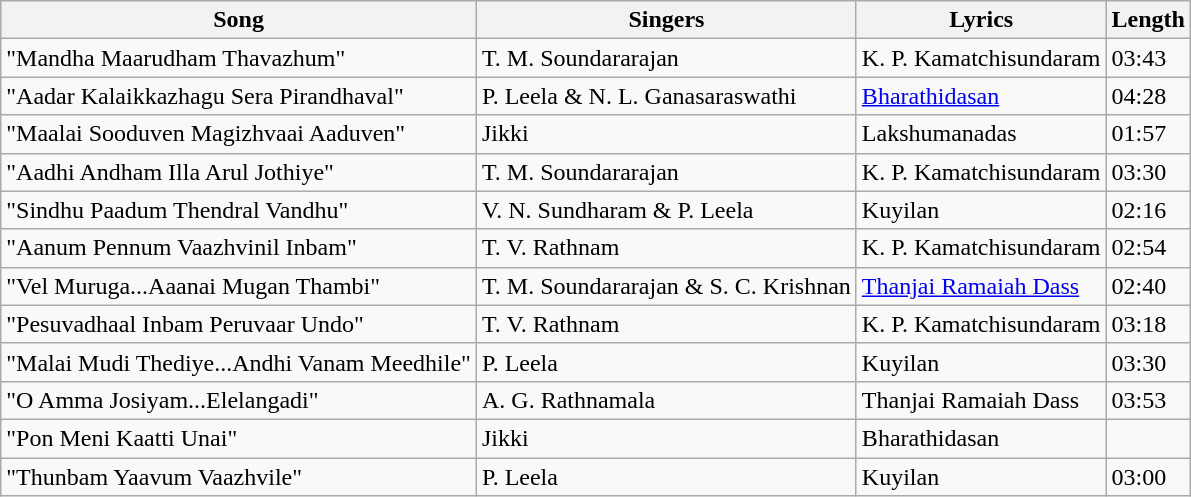<table class="wikitable">
<tr>
<th>Song</th>
<th>Singers</th>
<th>Lyrics</th>
<th>Length</th>
</tr>
<tr>
<td>"Mandha Maarudham Thavazhum"</td>
<td>T. M. Soundararajan</td>
<td>K. P. Kamatchisundaram</td>
<td>03:43</td>
</tr>
<tr>
<td>"Aadar Kalaikkazhagu Sera Pirandhaval"</td>
<td>P. Leela & N. L. Ganasaraswathi</td>
<td><a href='#'>Bharathidasan</a></td>
<td>04:28</td>
</tr>
<tr>
<td>"Maalai Sooduven Magizhvaai Aaduven"</td>
<td>Jikki</td>
<td>Lakshumanadas</td>
<td>01:57</td>
</tr>
<tr>
<td>"Aadhi Andham Illa Arul Jothiye"</td>
<td>T. M. Soundararajan</td>
<td>K. P. Kamatchisundaram</td>
<td>03:30</td>
</tr>
<tr>
<td>"Sindhu Paadum Thendral Vandhu"</td>
<td>V. N. Sundharam & P. Leela</td>
<td>Kuyilan</td>
<td>02:16</td>
</tr>
<tr>
<td>"Aanum Pennum Vaazhvinil Inbam"</td>
<td>T. V. Rathnam</td>
<td>K. P. Kamatchisundaram</td>
<td>02:54</td>
</tr>
<tr>
<td>"Vel Muruga...Aaanai Mugan Thambi"</td>
<td>T. M. Soundararajan & S. C. Krishnan</td>
<td><a href='#'>Thanjai Ramaiah Dass</a></td>
<td>02:40</td>
</tr>
<tr>
<td>"Pesuvadhaal Inbam Peruvaar Undo"</td>
<td>T. V. Rathnam</td>
<td>K. P. Kamatchisundaram</td>
<td>03:18</td>
</tr>
<tr>
<td>"Malai Mudi Thediye...Andhi Vanam Meedhile"</td>
<td>P. Leela</td>
<td>Kuyilan</td>
<td>03:30</td>
</tr>
<tr>
<td>"O Amma Josiyam...Elelangadi"</td>
<td>A. G. Rathnamala</td>
<td>Thanjai Ramaiah Dass</td>
<td>03:53</td>
</tr>
<tr>
<td>"Pon Meni Kaatti Unai"</td>
<td>Jikki</td>
<td>Bharathidasan</td>
<td></td>
</tr>
<tr>
<td>"Thunbam Yaavum Vaazhvile"</td>
<td>P. Leela</td>
<td>Kuyilan</td>
<td>03:00</td>
</tr>
</table>
